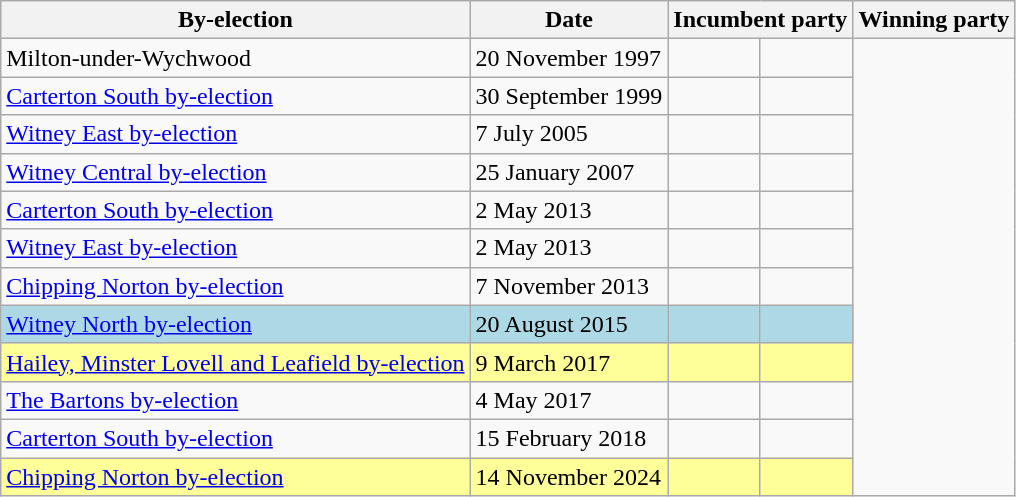<table class="wikitable">
<tr>
<th>By-election</th>
<th>Date</th>
<th colspan=2>Incumbent party</th>
<th colspan=2>Winning party</th>
</tr>
<tr>
<td>Milton-under-Wychwood</td>
<td>20 November 1997</td>
<td></td>
<td></td>
</tr>
<tr>
<td><a href='#'>Carterton South by-election</a></td>
<td>30 September 1999</td>
<td></td>
<td></td>
</tr>
<tr>
<td><a href='#'>Witney East by-election</a></td>
<td>7 July 2005</td>
<td></td>
<td></td>
</tr>
<tr>
<td><a href='#'>Witney Central by-election</a></td>
<td>25 January 2007</td>
<td></td>
<td></td>
</tr>
<tr>
<td><a href='#'>Carterton South by-election</a></td>
<td>2 May 2013</td>
<td></td>
<td></td>
</tr>
<tr>
<td><a href='#'>Witney East by-election</a></td>
<td>2 May 2013</td>
<td></td>
<td></td>
</tr>
<tr>
<td><a href='#'>Chipping Norton by-election</a></td>
<td>7 November 2013</td>
<td></td>
<td></td>
</tr>
<tr bgcolor=lightblue>
<td><a href='#'>Witney North by-election</a></td>
<td>20 August 2015</td>
<td></td>
<td></td>
</tr>
<tr bgcolor=#FFFF99>
<td><a href='#'>Hailey, Minster Lovell and Leafield by-election</a></td>
<td>9 March 2017</td>
<td></td>
<td></td>
</tr>
<tr>
<td><a href='#'>The Bartons by-election</a></td>
<td>4 May 2017</td>
<td></td>
<td></td>
</tr>
<tr>
<td><a href='#'>Carterton South by-election</a></td>
<td>15 February 2018</td>
<td></td>
<td></td>
</tr>
<tr bgcolor=#FFFF99>
<td><a href='#'>Chipping Norton by-election</a></td>
<td>14 November 2024</td>
<td></td>
<td></td>
</tr>
</table>
